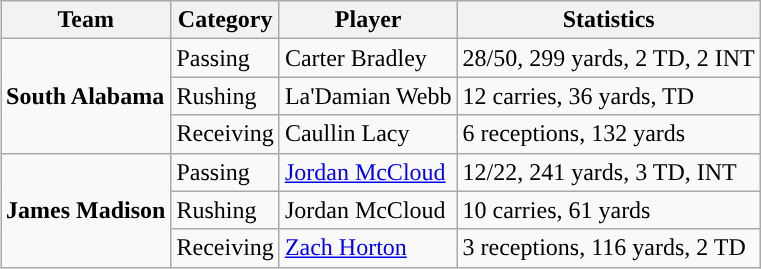<table class="wikitable" style="float: right;">
<tr>
<th>Team</th>
<th>Category</th>
<th>Player</th>
<th>Statistics</th>
</tr>
<tr>
<td rowspan=3><strong>South Alabama</strong></td>
<td>Passing</td>
<td>Carter Bradley</td>
<td>28/50, 299 yards, 2 TD, 2 INT</td>
</tr>
<tr>
<td>Rushing</td>
<td>La'Damian Webb</td>
<td>12 carries, 36 yards, TD</td>
</tr>
<tr>
<td>Receiving</td>
<td>Caullin Lacy</td>
<td>6 receptions, 132 yards</td>
</tr>
<tr>
<td rowspan=3><strong>James Madison</strong></td>
<td>Passing</td>
<td><a href='#'>Jordan McCloud</a></td>
<td>12/22, 241 yards, 3 TD, INT</td>
</tr>
<tr>
<td>Rushing</td>
<td>Jordan McCloud</td>
<td>10 carries, 61 yards</td>
</tr>
<tr>
<td>Receiving</td>
<td><a href='#'>Zach Horton</a></td>
<td>3 receptions, 116 yards, 2 TD</td>
</tr>
</table>
